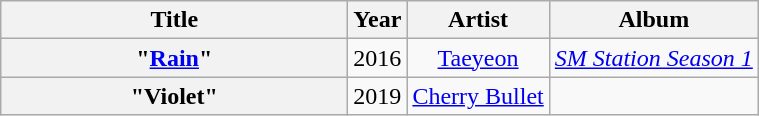<table class="wikitable plainrowheaders" style="text-align:center;">
<tr>
<th scope="col" style="width:14em;">Title</th>
<th scope="col">Year</th>
<th scope="col">Artist</th>
<th scope="col">Album</th>
</tr>
<tr>
<th scope="row">"<a href='#'>Rain</a>"</th>
<td>2016</td>
<td><a href='#'>Taeyeon</a></td>
<td><em><a href='#'>SM Station Season 1</a></em></td>
</tr>
<tr>
<th scope="row">"Violet"</th>
<td>2019</td>
<td><a href='#'>Cherry Bullet</a></td>
<td></td>
</tr>
</table>
